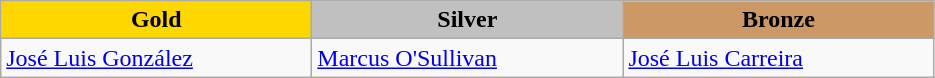<table class="wikitable" style="text-align:left">
<tr align="center">
<td width=200 bgcolor=gold><strong>Gold</strong></td>
<td width=200 bgcolor=silver><strong>Silver</strong></td>
<td width=200 bgcolor=CC9966><strong>Bronze</strong></td>
</tr>
<tr>
<td><a href='#'>José Luis González</a><br><em></em></td>
<td><a href='#'>Marcus O'Sullivan</a><br><em></em></td>
<td><a href='#'>José Luis Carreira</a><br><em></em></td>
</tr>
</table>
